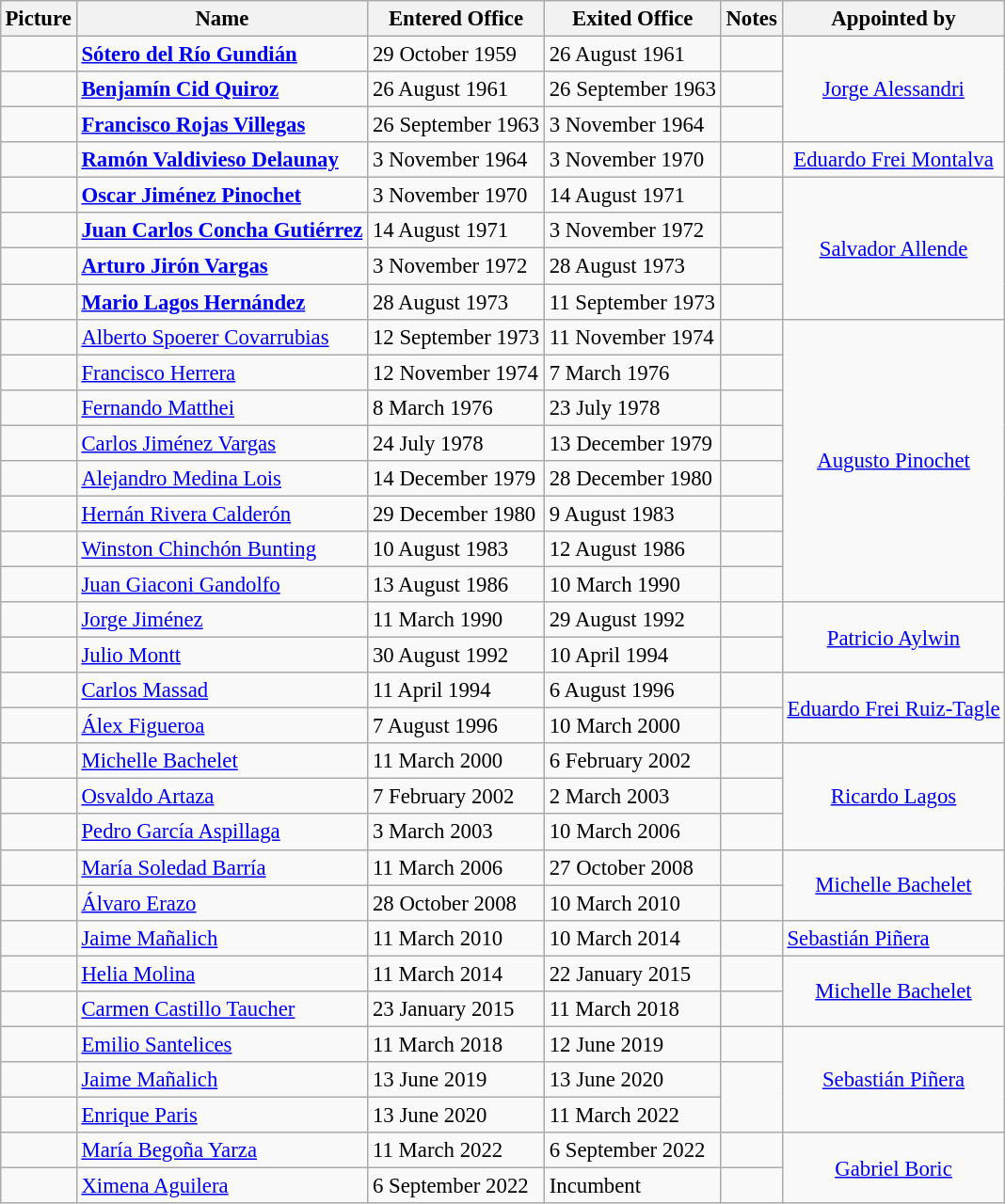<table class="wikitable" style="margin:1em auto; font-size:95%;">
<tr>
<th>Picture</th>
<th>Name</th>
<th>Entered Office</th>
<th>Exited Office</th>
<th>Notes</th>
<th>Appointed by</th>
</tr>
<tr>
<td></td>
<td><strong><a href='#'>Sótero del Río Gundián</a></strong></td>
<td>29 October 1959</td>
<td>26 August 1961</td>
<td></td>
<td rowspan=3 align=center><a href='#'>Jorge Alessandri</a></td>
</tr>
<tr>
<td></td>
<td><strong><a href='#'>Benjamín Cid Quiroz</a></strong></td>
<td>26 August 1961</td>
<td>26 September 1963</td>
<td></td>
</tr>
<tr>
<td></td>
<td><strong><a href='#'>Francisco Rojas Villegas</a></strong></td>
<td>26 September 1963</td>
<td>3 November 1964</td>
<td></td>
</tr>
<tr>
<td></td>
<td><strong><a href='#'>Ramón Valdivieso Delaunay</a></strong></td>
<td>3 November 1964</td>
<td>3 November 1970</td>
<td></td>
<td rowspan=1 align=center><a href='#'>Eduardo Frei Montalva</a></td>
</tr>
<tr>
<td></td>
<td><strong><a href='#'>Oscar Jiménez Pinochet</a></strong></td>
<td>3 November 1970</td>
<td>14 August 1971</td>
<td></td>
<td rowspan=4 align=center><a href='#'>Salvador Allende</a></td>
</tr>
<tr>
<td></td>
<td><strong><a href='#'>Juan Carlos Concha Gutiérrez</a></strong></td>
<td>14 August 1971</td>
<td>3 November 1972</td>
<td></td>
</tr>
<tr>
<td></td>
<td><strong><a href='#'>Arturo Jirón Vargas</a></strong></td>
<td>3 November 1972</td>
<td>28 August 1973</td>
<td></td>
</tr>
<tr>
<td></td>
<td><strong><a href='#'>Mario Lagos Hernández</a></strong></td>
<td>28 August 1973</td>
<td>11 September 1973</td>
<td></td>
</tr>
<tr>
<td></td>
<td><a href='#'>Alberto Spoerer Covarrubias</a></td>
<td>12 September 1973</td>
<td>11 November 1974</td>
<td></td>
<td rowspan=8 align=center><a href='#'>Augusto Pinochet</a></td>
</tr>
<tr>
<td></td>
<td><a href='#'>Francisco Herrera</a></td>
<td>12 November 1974</td>
<td>7 March 1976</td>
<td></td>
</tr>
<tr>
<td></td>
<td><a href='#'>Fernando Matthei</a></td>
<td>8 March 1976</td>
<td>23 July 1978</td>
<td></td>
</tr>
<tr>
<td></td>
<td><a href='#'>Carlos Jiménez Vargas</a></td>
<td>24 July 1978</td>
<td>13 December 1979</td>
<td></td>
</tr>
<tr>
<td></td>
<td><a href='#'>Alejandro Medina Lois</a></td>
<td>14 December 1979</td>
<td>28 December 1980</td>
<td></td>
</tr>
<tr>
<td></td>
<td><a href='#'>Hernán Rivera Calderón</a></td>
<td>29 December 1980</td>
<td>9 August 1983</td>
<td></td>
</tr>
<tr>
<td></td>
<td><a href='#'>Winston Chinchón Bunting</a></td>
<td>10 August 1983</td>
<td>12 August 1986</td>
<td></td>
</tr>
<tr>
<td></td>
<td><a href='#'>Juan Giaconi Gandolfo</a></td>
<td>13 August 1986</td>
<td>10 March 1990</td>
<td></td>
</tr>
<tr>
<td></td>
<td><a href='#'>Jorge Jiménez</a></td>
<td>11 March 1990</td>
<td>29 August 1992</td>
<td></td>
<td rowspan=2 align=center><a href='#'>Patricio Aylwin</a></td>
</tr>
<tr>
<td></td>
<td><a href='#'>Julio Montt</a></td>
<td>30 August 1992</td>
<td>10 April 1994</td>
<td></td>
</tr>
<tr>
<td></td>
<td><a href='#'>Carlos Massad</a></td>
<td>11 April 1994</td>
<td>6 August 1996</td>
<td></td>
<td rowspan=2 align=center><a href='#'>Eduardo Frei Ruiz-Tagle</a></td>
</tr>
<tr>
<td></td>
<td><a href='#'>Álex Figueroa</a></td>
<td>7 August 1996</td>
<td>10 March 2000</td>
<td></td>
</tr>
<tr>
<td></td>
<td><a href='#'>Michelle Bachelet</a></td>
<td>11 March 2000</td>
<td>6 February 2002</td>
<td></td>
<td rowspan=3 align=center><a href='#'>Ricardo Lagos</a></td>
</tr>
<tr>
<td></td>
<td><a href='#'>Osvaldo Artaza</a></td>
<td>7 February 2002</td>
<td>2 March 2003</td>
<td></td>
</tr>
<tr>
<td></td>
<td><a href='#'>Pedro García Aspillaga</a></td>
<td>3 March 2003</td>
<td>10 March 2006</td>
<td></td>
</tr>
<tr>
<td></td>
<td><a href='#'>María Soledad Barría</a></td>
<td>11 March 2006</td>
<td>27 October 2008</td>
<td></td>
<td rowspan=2 align=center><a href='#'>Michelle Bachelet</a></td>
</tr>
<tr>
<td></td>
<td><a href='#'>Álvaro Erazo</a></td>
<td>28 October 2008</td>
<td>10 March 2010</td>
<td></td>
</tr>
<tr>
<td></td>
<td><a href='#'>Jaime Mañalich</a></td>
<td>11 March 2010</td>
<td>10 March 2014</td>
<td></td>
<td><a href='#'>Sebastián Piñera</a></td>
</tr>
<tr>
<td></td>
<td><a href='#'>Helia Molina</a></td>
<td>11 March 2014</td>
<td>22 January 2015</td>
<td></td>
<td rowspan=2 align=center><a href='#'>Michelle Bachelet</a></td>
</tr>
<tr>
<td></td>
<td><a href='#'>Carmen Castillo Taucher</a></td>
<td>23 January 2015</td>
<td>11 March 2018</td>
<td></td>
</tr>
<tr>
<td></td>
<td><a href='#'>Emilio Santelices</a></td>
<td>11 March 2018</td>
<td>12 June 2019</td>
<td></td>
<td rowspan=3 align=center><a href='#'>Sebastián Piñera</a></td>
</tr>
<tr>
<td></td>
<td><a href='#'>Jaime Mañalich</a></td>
<td>13 June 2019</td>
<td>13 June 2020</td>
</tr>
<tr>
<td></td>
<td><a href='#'>Enrique Paris</a></td>
<td>13 June 2020</td>
<td>11 March 2022</td>
</tr>
<tr>
<td></td>
<td><a href='#'>María Begoña Yarza</a></td>
<td>11 March 2022</td>
<td>6 September 2022</td>
<td></td>
<td rowspan=3 align=center><a href='#'>Gabriel Boric</a></td>
</tr>
<tr>
<td></td>
<td><a href='#'>Ximena Aguilera</a></td>
<td>6 September 2022</td>
<td>Incumbent</td>
</tr>
</table>
